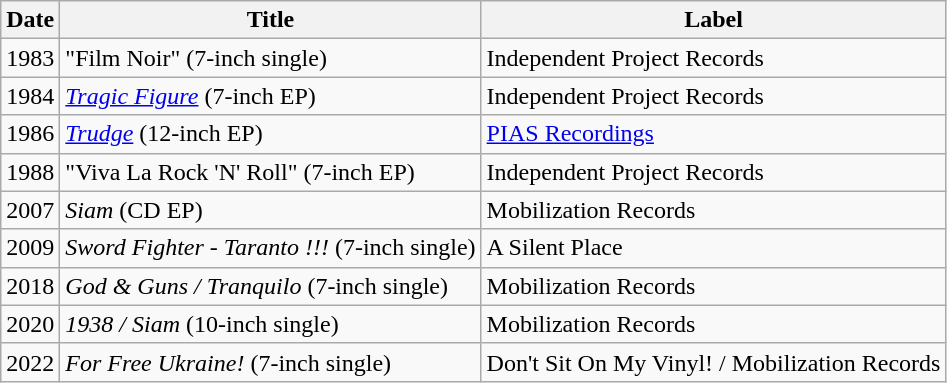<table class="wikitable">
<tr>
<th>Date</th>
<th>Title</th>
<th>Label</th>
</tr>
<tr>
<td>1983</td>
<td>"Film Noir" (7-inch single)</td>
<td>Independent Project Records</td>
</tr>
<tr>
<td>1984</td>
<td><em><a href='#'>Tragic Figure</a></em> (7-inch EP)</td>
<td>Independent Project Records</td>
</tr>
<tr>
<td>1986</td>
<td><em><a href='#'>Trudge</a></em> (12-inch EP)</td>
<td><a href='#'>PIAS Recordings</a></td>
</tr>
<tr>
<td>1988</td>
<td>"Viva La Rock 'N' Roll" (7-inch EP)</td>
<td>Independent Project Records</td>
</tr>
<tr>
<td>2007</td>
<td><em>Siam</em> (CD EP)</td>
<td>Mobilization Records</td>
</tr>
<tr>
<td>2009</td>
<td><em>Sword Fighter - Taranto !!!</em> (7-inch single)</td>
<td>A Silent Place</td>
</tr>
<tr>
<td>2018</td>
<td><em>God & Guns / Tranquilo</em> (7-inch single)</td>
<td>Mobilization Records</td>
</tr>
<tr>
<td>2020</td>
<td><em>1938 / Siam</em> (10-inch single)</td>
<td>Mobilization Records</td>
</tr>
<tr>
<td>2022</td>
<td><em>For Free Ukraine!</em> (7-inch single)</td>
<td>Don't Sit On My Vinyl! / Mobilization Records</td>
</tr>
</table>
